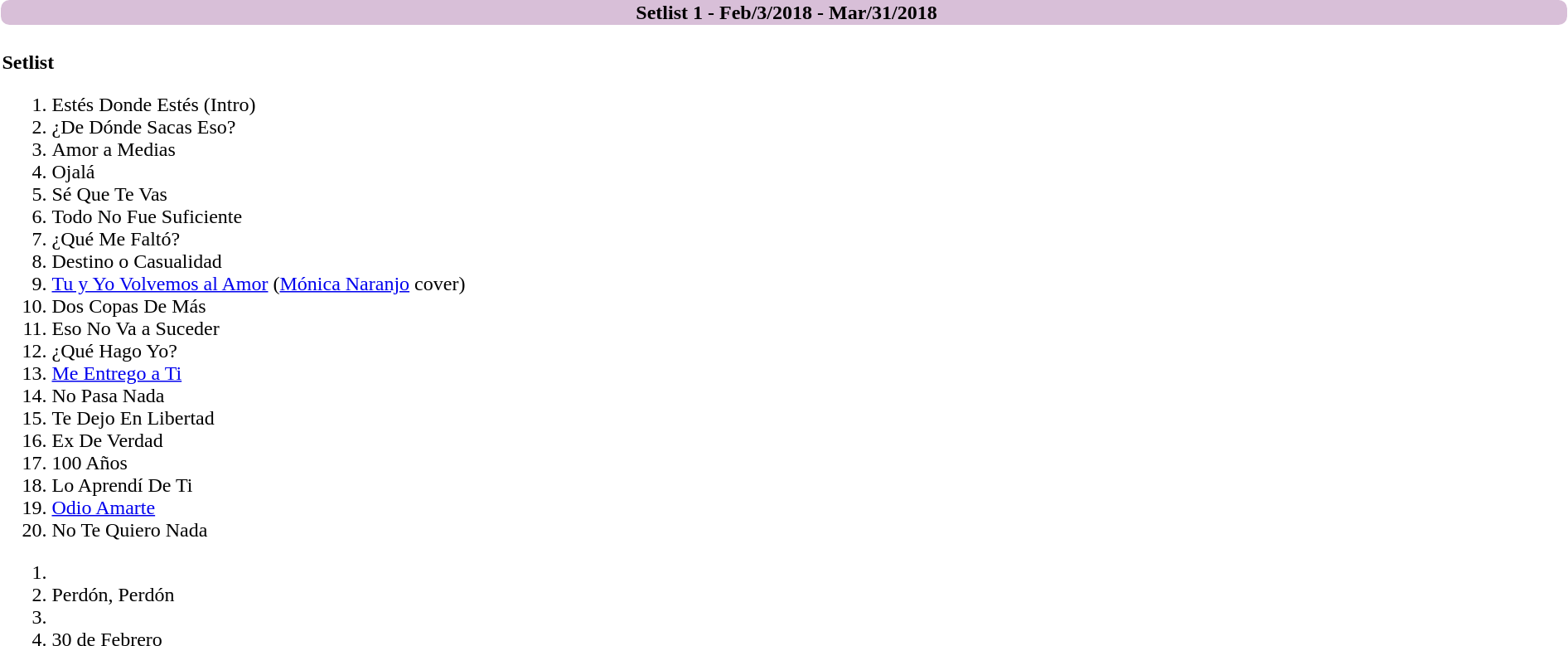<table class="collapsible collapsed" width="100%" style="background-color:#White; border-radius:10px;">
<tr>
<th style="background-color:#D8BFD8; border:; padding-left:5px; border-radius:7px">Setlist 1 - Feb/3/2018 - Mar/31/2018</th>
</tr>
<tr>
<td><br><strong>Setlist</strong>
<ol><li>Estés Donde Estés (Intro)</li><li>¿De Dónde Sacas Eso?</li><li>Amor a Medias</li><li>Ojalá</li><li>Sé Que Te Vas</li><li>Todo No Fue Suficiente</li><li>¿Qué Me Faltó?</li><li>Destino o Casualidad</li><li><a href='#'>Tu y Yo Volvemos al Amor</a> (<a href='#'>Mónica Naranjo</a> cover)</li><li>Dos Copas De Más</li><li>Eso No Va a Suceder</li><li>¿Qué Hago Yo?</li><li><a href='#'>Me Entrego a Ti</a></li><li>No Pasa Nada</li><li>Te Dejo En Libertad</li><li>Ex De Verdad</li><li>100 Años</li><li>Lo Aprendí De Ti</li><li><a href='#'>Odio Amarte</a></li><li>No Te Quiero Nada</li></ol><ol><li><li> Perdón, Perdón</li><li><li> 30 de Febrero</li></ol></td>
</tr>
</table>
